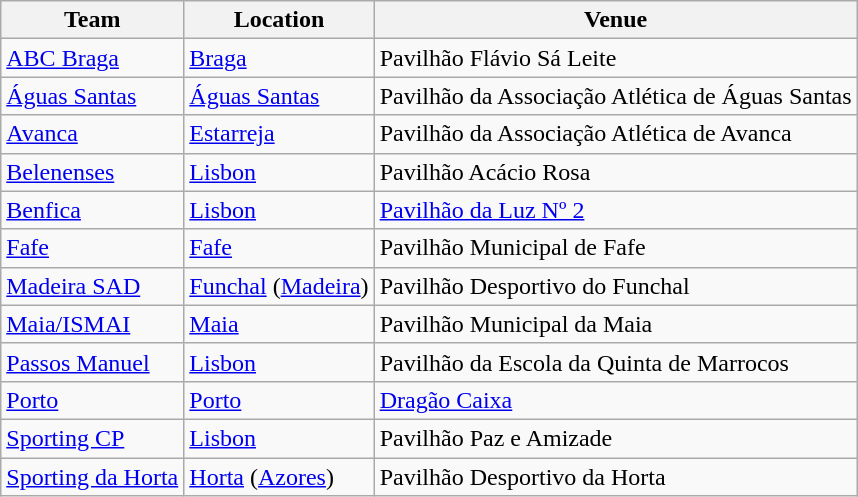<table class="wikitable sortable">
<tr>
<th>Team</th>
<th>Location</th>
<th>Venue</th>
</tr>
<tr>
<td><a href='#'>ABC Braga</a></td>
<td><a href='#'>Braga</a></td>
<td>Pavilhão Flávio Sá Leite</td>
</tr>
<tr>
<td><a href='#'>Águas Santas</a></td>
<td><a href='#'>Águas Santas</a></td>
<td>Pavilhão da Associação Atlética de Águas Santas</td>
</tr>
<tr>
<td><a href='#'>Avanca</a></td>
<td><a href='#'>Estarreja</a></td>
<td>Pavilhão da Associação Atlética de Avanca</td>
</tr>
<tr>
<td><a href='#'>Belenenses</a></td>
<td><a href='#'>Lisbon</a></td>
<td>Pavilhão Acácio Rosa</td>
</tr>
<tr>
<td><a href='#'>Benfica</a></td>
<td><a href='#'>Lisbon</a></td>
<td><a href='#'>Pavilhão da Luz Nº 2</a></td>
</tr>
<tr>
<td><a href='#'>Fafe</a></td>
<td><a href='#'>Fafe</a></td>
<td>Pavilhão Municipal de Fafe</td>
</tr>
<tr>
<td><a href='#'>Madeira SAD</a></td>
<td><a href='#'>Funchal</a> (<a href='#'>Madeira</a>)</td>
<td>Pavilhão Desportivo do Funchal</td>
</tr>
<tr>
<td><a href='#'>Maia/ISMAI</a></td>
<td><a href='#'>Maia</a></td>
<td>Pavilhão Municipal da Maia</td>
</tr>
<tr>
<td><a href='#'>Passos Manuel</a></td>
<td><a href='#'>Lisbon</a></td>
<td>Pavilhão da Escola da Quinta de Marrocos</td>
</tr>
<tr>
<td><a href='#'>Porto</a></td>
<td><a href='#'>Porto</a></td>
<td><a href='#'>Dragão Caixa</a></td>
</tr>
<tr>
<td><a href='#'>Sporting CP</a></td>
<td><a href='#'>Lisbon</a></td>
<td>Pavilhão Paz e Amizade</td>
</tr>
<tr>
<td><a href='#'>Sporting da Horta</a></td>
<td><a href='#'>Horta</a> (<a href='#'>Azores</a>)</td>
<td>Pavilhão Desportivo da Horta</td>
</tr>
</table>
